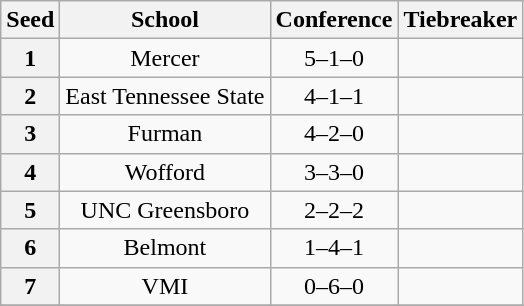<table class="wikitable" style="text-align:center">
<tr>
<th>Seed</th>
<th>School</th>
<th>Conference</th>
<th>Tiebreaker</th>
</tr>
<tr>
<th>1</th>
<td>Mercer</td>
<td>5–1–0</td>
<td></td>
</tr>
<tr>
<th>2</th>
<td>East Tennessee State</td>
<td>4–1–1</td>
<td></td>
</tr>
<tr>
<th>3</th>
<td>Furman</td>
<td>4–2–0</td>
<td></td>
</tr>
<tr>
<th>4</th>
<td>Wofford</td>
<td>3–3–0</td>
<td></td>
</tr>
<tr>
<th>5</th>
<td>UNC Greensboro</td>
<td>2–2–2</td>
<td></td>
</tr>
<tr>
<th>6</th>
<td>Belmont</td>
<td>1–4–1</td>
<td></td>
</tr>
<tr>
<th>7</th>
<td>VMI</td>
<td>0–6–0</td>
<td></td>
</tr>
<tr>
</tr>
</table>
